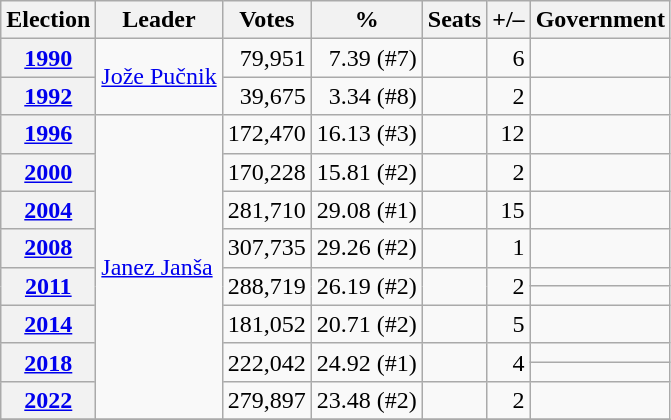<table class=wikitable style="text-align: right;">
<tr>
<th>Election</th>
<th>Leader</th>
<th>Votes</th>
<th>%</th>
<th>Seats</th>
<th>+/–</th>
<th>Government</th>
</tr>
<tr>
<th><a href='#'>1990</a></th>
<td align=left rowspan=2><a href='#'>Jože Pučnik</a></td>
<td>79,951</td>
<td>7.39 (#7)</td>
<td></td>
<td> 6</td>
<td></td>
</tr>
<tr>
<th><a href='#'>1992</a></th>
<td>39,675</td>
<td>3.34 (#8)</td>
<td></td>
<td> 2</td>
<td></td>
</tr>
<tr>
<th><a href='#'>1996</a></th>
<td rowspan="10" align="left"><a href='#'>Janez Janša</a></td>
<td>172,470</td>
<td>16.13 (#3)</td>
<td></td>
<td> 12</td>
<td></td>
</tr>
<tr>
<th><a href='#'>2000</a></th>
<td>170,228</td>
<td>15.81 (#2)</td>
<td></td>
<td> 2</td>
<td></td>
</tr>
<tr>
<th><a href='#'>2004</a></th>
<td>281,710</td>
<td>29.08 (#1)</td>
<td></td>
<td> 15</td>
<td></td>
</tr>
<tr>
<th><a href='#'>2008</a></th>
<td>307,735</td>
<td>29.26 (#2)</td>
<td></td>
<td> 1</td>
<td></td>
</tr>
<tr>
<th rowspan=2><a href='#'>2011</a></th>
<td rowspan=2>288,719</td>
<td rowspan=2>26.19 (#2)</td>
<td rowspan=2></td>
<td rowspan=2> 2</td>
<td></td>
</tr>
<tr>
<td></td>
</tr>
<tr>
<th><a href='#'>2014</a></th>
<td>181,052</td>
<td>20.71 (#2)</td>
<td></td>
<td> 5</td>
<td></td>
</tr>
<tr>
<th rowspan=2><a href='#'>2018</a></th>
<td rowspan=2>222,042</td>
<td rowspan=2>24.92 (#1)</td>
<td rowspan=2></td>
<td rowspan=2> 4</td>
<td></td>
</tr>
<tr>
<td></td>
</tr>
<tr>
<th><a href='#'>2022</a></th>
<td>279,897</td>
<td>23.48 (#2)</td>
<td></td>
<td> 2</td>
<td></td>
</tr>
<tr>
</tr>
</table>
